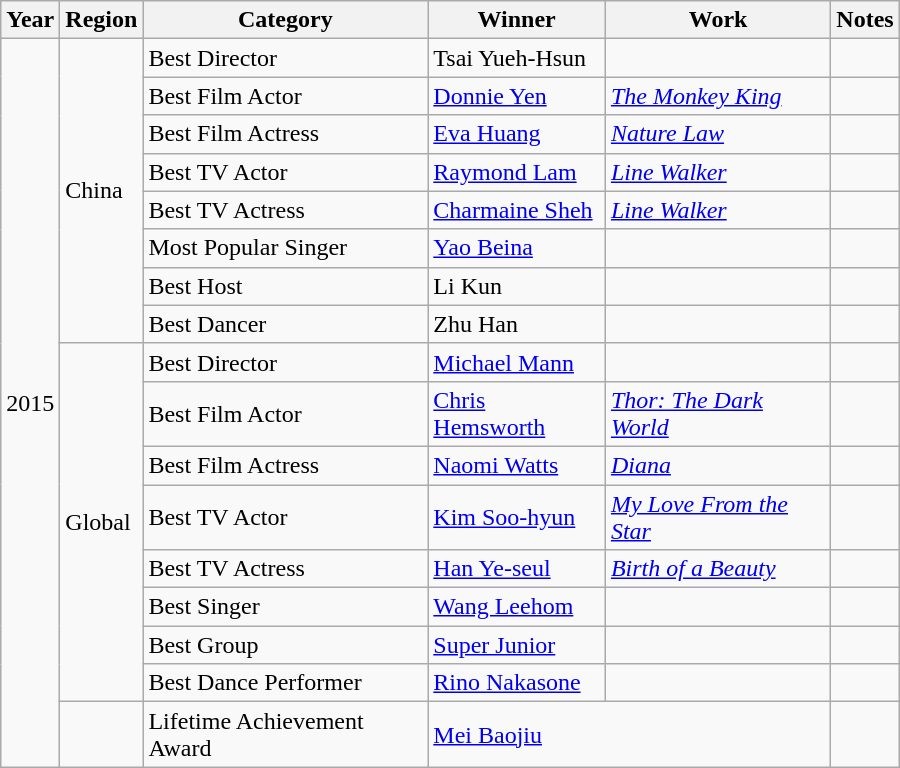<table class="wikitable" style="width:600px">
<tr>
<th>Year</th>
<th>Region</th>
<th>Category</th>
<th>Winner</th>
<th>Work</th>
<th>Notes</th>
</tr>
<tr>
<td rowspan=17>2015<br></td>
<td rowspan=8>China</td>
<td>Best Director</td>
<td>Tsai Yueh-Hsun</td>
<td></td>
<td></td>
</tr>
<tr>
<td>Best Film Actor</td>
<td><a href='#'>Donnie Yen</a></td>
<td><em><a href='#'>The Monkey King</a></em></td>
<td></td>
</tr>
<tr>
<td>Best Film Actress</td>
<td><a href='#'>Eva Huang</a></td>
<td><em><a href='#'>Nature Law</a></em></td>
<td></td>
</tr>
<tr>
<td>Best TV Actor</td>
<td><a href='#'>Raymond Lam</a></td>
<td><em><a href='#'>Line Walker</a></em></td>
<td></td>
</tr>
<tr>
<td>Best TV Actress</td>
<td><a href='#'>Charmaine Sheh</a></td>
<td><em><a href='#'>Line Walker</a></em></td>
<td></td>
</tr>
<tr>
<td>Most Popular Singer</td>
<td><a href='#'>Yao Beina</a></td>
<td></td>
<td></td>
</tr>
<tr>
<td>Best Host</td>
<td>Li Kun</td>
<td></td>
<td></td>
</tr>
<tr>
<td>Best Dancer</td>
<td>Zhu Han</td>
<td></td>
<td></td>
</tr>
<tr>
<td rowspan=8>Global</td>
<td>Best Director</td>
<td><a href='#'>Michael Mann</a></td>
<td></td>
<td></td>
</tr>
<tr>
<td>Best Film Actor</td>
<td><a href='#'>Chris Hemsworth</a></td>
<td><em><a href='#'>Thor: The Dark World</a></em></td>
<td></td>
</tr>
<tr>
<td>Best Film Actress</td>
<td><a href='#'>Naomi Watts</a></td>
<td><em><a href='#'>Diana</a></em></td>
<td></td>
</tr>
<tr>
<td>Best TV Actor</td>
<td><a href='#'>Kim Soo-hyun</a></td>
<td><em><a href='#'>My Love From the Star</a></em></td>
<td></td>
</tr>
<tr>
<td>Best TV Actress</td>
<td><a href='#'>Han Ye-seul</a></td>
<td><em><a href='#'>Birth of a Beauty</a></em></td>
<td></td>
</tr>
<tr>
<td>Best Singer</td>
<td><a href='#'>Wang Leehom</a></td>
<td></td>
<td></td>
</tr>
<tr>
<td>Best Group</td>
<td><a href='#'>Super Junior</a></td>
<td></td>
<td></td>
</tr>
<tr>
<td>Best Dance Performer</td>
<td><a href='#'>Rino Nakasone</a></td>
<td></td>
<td></td>
</tr>
<tr>
<td></td>
<td>Lifetime Achievement Award</td>
<td colspan=2><a href='#'>Mei Baojiu</a></td>
<td></td>
</tr>
</table>
